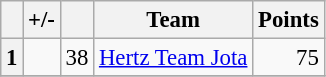<table class="wikitable" style="font-size:95%;">
<tr>
<th scope="col"></th>
<th scope="col">+/-</th>
<th scope="col"></th>
<th scope="col">Team</th>
<th scope="col">Points</th>
</tr>
<tr>
<th align="center">1</th>
<td align="left"></td>
<td align="center">38</td>
<td> <a href='#'>Hertz Team Jota</a></td>
<td align="right">75</td>
</tr>
<tr>
</tr>
</table>
